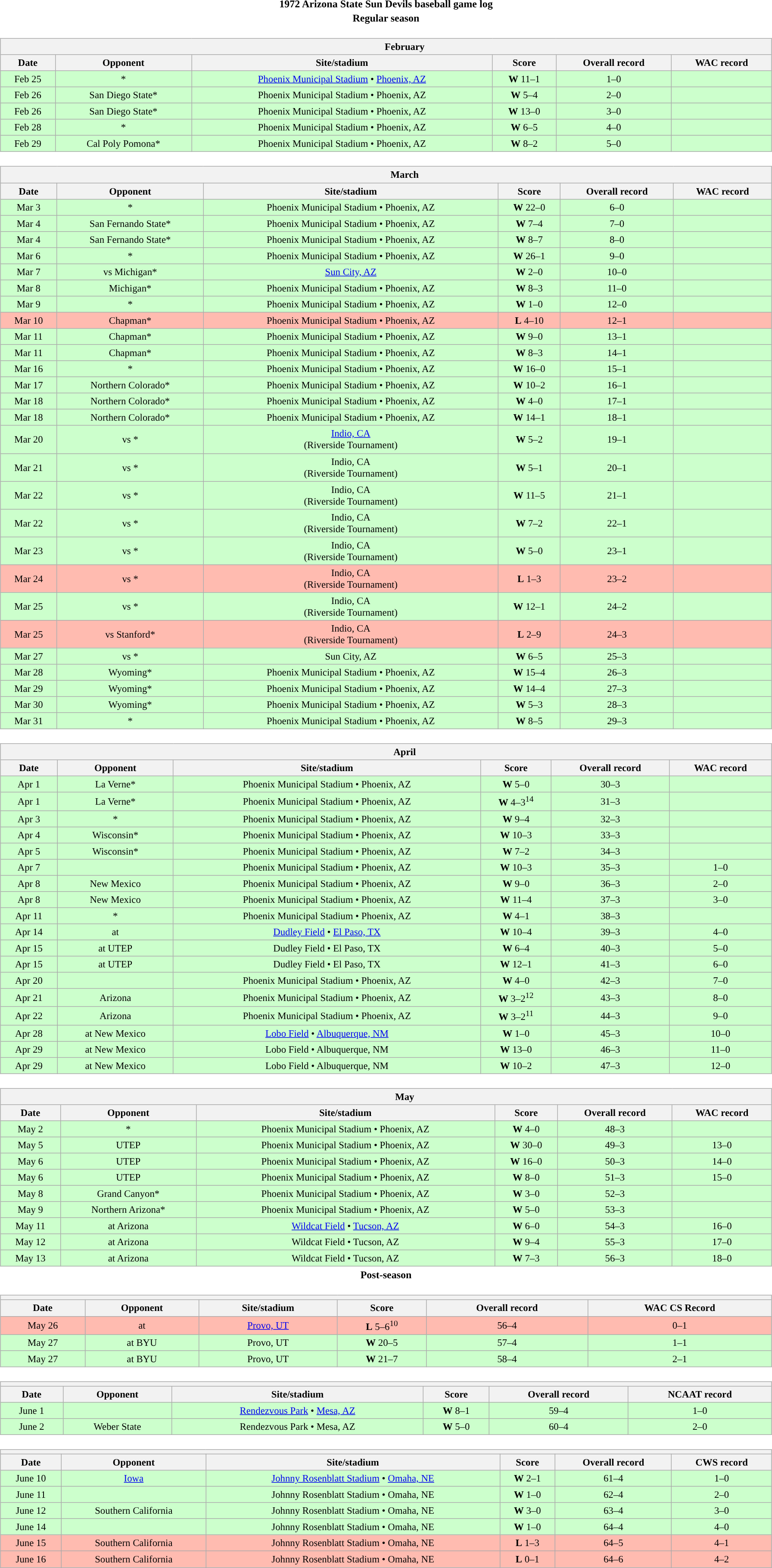<table class="toccolours" width=95% style="clear:both; margin:1.5em auto; text-align:center;">
<tr>
<th colspan=2>1972 Arizona State Sun Devils baseball game log</th>
</tr>
<tr>
<th colspan=2>Regular season</th>
</tr>
<tr valign="top">
<td><br><table class="wikitable collapsible collapsed" style="margin:auto; width:100%; text-align:center; font-size:95%">
<tr>
<th colspan=12 style="padding-left:4em;">February</th>
</tr>
<tr>
<th>Date</th>
<th>Opponent</th>
<th>Site/stadium</th>
<th>Score</th>
<th>Overall record</th>
<th>WAC record</th>
</tr>
<tr bgcolor=ccffcc>
<td>Feb 25</td>
<td>*</td>
<td><a href='#'>Phoenix Municipal Stadium</a> • <a href='#'>Phoenix, AZ</a></td>
<td><strong>W</strong> 11–1</td>
<td>1–0</td>
<td></td>
</tr>
<tr bgcolor=ccffcc>
<td>Feb 26</td>
<td>San Diego State*</td>
<td>Phoenix Municipal Stadium • Phoenix, AZ</td>
<td><strong>W</strong> 5–4</td>
<td>2–0</td>
<td></td>
</tr>
<tr bgcolor=ccffcc>
<td>Feb 26</td>
<td>San Diego State*</td>
<td>Phoenix Municipal Stadium • Phoenix, AZ</td>
<td><strong>W</strong> 13–0</td>
<td>3–0</td>
<td></td>
</tr>
<tr bgcolor=ccffcc>
<td>Feb 28</td>
<td>*</td>
<td>Phoenix Municipal Stadium • Phoenix, AZ</td>
<td><strong>W</strong> 6–5</td>
<td>4–0</td>
<td></td>
</tr>
<tr bgcolor=ccffcc>
<td>Feb 29</td>
<td>Cal Poly Pomona*</td>
<td>Phoenix Municipal Stadium • Phoenix, AZ</td>
<td><strong>W</strong> 8–2</td>
<td>5–0</td>
<td></td>
</tr>
</table>
</td>
</tr>
<tr>
<td><br><table class="wikitable collapsible collapsed" style="margin:auto; width:100%; text-align:center; font-size:95%">
<tr>
<th colspan=12 style="padding-left:4em;">March</th>
</tr>
<tr>
<th>Date</th>
<th>Opponent</th>
<th>Site/stadium</th>
<th>Score</th>
<th>Overall record</th>
<th>WAC record</th>
</tr>
<tr bgcolor=ccffcc>
<td>Mar 3</td>
<td>*</td>
<td>Phoenix Municipal Stadium • Phoenix, AZ</td>
<td><strong>W</strong> 22–0</td>
<td>6–0</td>
<td></td>
</tr>
<tr bgcolor=ccffcc>
<td>Mar 4</td>
<td>San Fernando State*</td>
<td>Phoenix Municipal Stadium • Phoenix, AZ</td>
<td><strong>W</strong> 7–4</td>
<td>7–0</td>
<td></td>
</tr>
<tr bgcolor=ccffcc>
<td>Mar 4</td>
<td>San Fernando State*</td>
<td>Phoenix Municipal Stadium • Phoenix, AZ</td>
<td><strong>W</strong> 8–7</td>
<td>8–0</td>
<td></td>
</tr>
<tr bgcolor=ccffcc>
<td>Mar 6</td>
<td>*</td>
<td>Phoenix Municipal Stadium • Phoenix, AZ</td>
<td><strong>W</strong> 26–1</td>
<td>9–0</td>
<td></td>
</tr>
<tr bgcolor=ccffcc>
<td>Mar 7</td>
<td>vs Michigan*</td>
<td><a href='#'>Sun City, AZ</a></td>
<td><strong>W</strong> 2–0</td>
<td>10–0</td>
<td></td>
</tr>
<tr bgcolor=ccffcc>
<td>Mar 8</td>
<td>Michigan*</td>
<td>Phoenix Municipal Stadium • Phoenix, AZ</td>
<td><strong>W</strong> 8–3</td>
<td>11–0</td>
<td></td>
</tr>
<tr bgcolor=ccffcc>
<td>Mar 9</td>
<td>*</td>
<td>Phoenix Municipal Stadium • Phoenix, AZ</td>
<td><strong>W</strong> 1–0</td>
<td>12–0</td>
<td></td>
</tr>
<tr bgcolor=ffbbb>
<td>Mar 10</td>
<td>Chapman*</td>
<td>Phoenix Municipal Stadium • Phoenix, AZ</td>
<td><strong>L</strong> 4–10</td>
<td>12–1</td>
<td></td>
</tr>
<tr bgcolor=ccffcc>
<td>Mar 11</td>
<td>Chapman*</td>
<td>Phoenix Municipal Stadium • Phoenix, AZ</td>
<td><strong>W</strong> 9–0</td>
<td>13–1</td>
<td></td>
</tr>
<tr bgcolor=ccffcc>
<td>Mar 11</td>
<td>Chapman*</td>
<td>Phoenix Municipal Stadium • Phoenix, AZ</td>
<td><strong>W</strong> 8–3</td>
<td>14–1</td>
<td></td>
</tr>
<tr bgcolor=ccffcc>
<td>Mar 16</td>
<td>*</td>
<td>Phoenix Municipal Stadium • Phoenix, AZ</td>
<td><strong>W</strong> 16–0</td>
<td>15–1</td>
<td></td>
</tr>
<tr bgcolor=ccffcc>
<td>Mar 17</td>
<td>Northern Colorado*</td>
<td>Phoenix Municipal Stadium • Phoenix, AZ</td>
<td><strong>W</strong> 10–2</td>
<td>16–1</td>
<td></td>
</tr>
<tr bgcolor=ccffcc>
<td>Mar 18</td>
<td>Northern Colorado*</td>
<td>Phoenix Municipal Stadium • Phoenix, AZ</td>
<td><strong>W</strong> 4–0</td>
<td>17–1</td>
<td></td>
</tr>
<tr bgcolor=ccffcc>
<td>Mar 18</td>
<td>Northern Colorado*</td>
<td>Phoenix Municipal Stadium • Phoenix, AZ</td>
<td><strong>W</strong> 14–1</td>
<td>18–1</td>
<td></td>
</tr>
<tr bgcolor=ccffcc>
<td>Mar 20</td>
<td>vs *</td>
<td><a href='#'>Indio, CA</a><br>(Riverside Tournament)</td>
<td><strong>W</strong> 5–2</td>
<td>19–1</td>
<td></td>
</tr>
<tr bgcolor=ccffcc>
<td>Mar 21</td>
<td>vs *</td>
<td>Indio, CA<br>(Riverside Tournament)</td>
<td><strong>W</strong> 5–1</td>
<td>20–1</td>
<td></td>
</tr>
<tr bgcolor=ccffcc>
<td>Mar 22</td>
<td>vs *</td>
<td>Indio, CA<br>(Riverside Tournament)</td>
<td><strong>W</strong> 11–5</td>
<td>21–1</td>
<td></td>
</tr>
<tr bgcolor=ccffcc>
<td>Mar 22</td>
<td>vs *</td>
<td>Indio, CA<br>(Riverside Tournament)</td>
<td><strong>W</strong> 7–2</td>
<td>22–1</td>
<td></td>
</tr>
<tr bgcolor=ccffcc>
<td>Mar 23</td>
<td>vs *</td>
<td>Indio, CA<br>(Riverside Tournament)</td>
<td><strong>W</strong> 5–0</td>
<td>23–1</td>
<td></td>
</tr>
<tr bgcolor=ffbbb>
<td>Mar 24</td>
<td>vs *</td>
<td>Indio, CA<br>(Riverside Tournament)</td>
<td><strong>L</strong> 1–3</td>
<td>23–2</td>
<td></td>
</tr>
<tr bgcolor=ccffcc>
<td>Mar 25</td>
<td>vs *</td>
<td>Indio, CA<br>(Riverside Tournament)</td>
<td><strong>W</strong> 12–1</td>
<td>24–2</td>
<td></td>
</tr>
<tr bgcolor=ffbbb>
<td>Mar 25</td>
<td>vs Stanford*</td>
<td>Indio, CA<br>(Riverside Tournament)</td>
<td><strong>L</strong> 2–9</td>
<td>24–3</td>
<td></td>
</tr>
<tr bgcolor=ccffcc>
<td>Mar 27</td>
<td>vs *</td>
<td>Sun City, AZ</td>
<td><strong>W</strong> 6–5</td>
<td>25–3</td>
<td></td>
</tr>
<tr bgcolor=ccffcc>
<td>Mar 28</td>
<td>Wyoming*</td>
<td>Phoenix Municipal Stadium • Phoenix, AZ</td>
<td><strong>W</strong> 15–4</td>
<td>26–3</td>
<td></td>
</tr>
<tr bgcolor=ccffcc>
<td>Mar 29</td>
<td>Wyoming*</td>
<td>Phoenix Municipal Stadium • Phoenix, AZ</td>
<td><strong>W</strong> 14–4</td>
<td>27–3</td>
<td></td>
</tr>
<tr bgcolor=ccffcc>
<td>Mar 30</td>
<td>Wyoming*</td>
<td>Phoenix Municipal Stadium • Phoenix, AZ</td>
<td><strong>W</strong> 5–3</td>
<td>28–3</td>
<td></td>
</tr>
<tr bgcolor=ccffcc>
<td>Mar 31</td>
<td>*</td>
<td>Phoenix Municipal Stadium • Phoenix, AZ</td>
<td><strong>W</strong> 8–5</td>
<td>29–3</td>
<td></td>
</tr>
</table>
</td>
</tr>
<tr>
<td><br><table class="wikitable collapsible collapsed" style="margin:auto; width:100%; text-align:center; font-size:95%">
<tr>
<th colspan=12 style="padding-left:4em;">April</th>
</tr>
<tr>
<th>Date</th>
<th>Opponent</th>
<th>Site/stadium</th>
<th>Score</th>
<th>Overall record</th>
<th>WAC record</th>
</tr>
<tr bgcolor=ccffcc>
<td>Apr 1</td>
<td>La Verne*</td>
<td>Phoenix Municipal Stadium • Phoenix, AZ</td>
<td><strong>W</strong> 5–0</td>
<td>30–3</td>
<td></td>
</tr>
<tr bgcolor=ccffcc>
<td>Apr 1</td>
<td>La Verne*</td>
<td>Phoenix Municipal Stadium • Phoenix, AZ</td>
<td><strong>W</strong> 4–3<sup>14</sup></td>
<td>31–3</td>
<td></td>
</tr>
<tr bgcolor=ccffcc>
<td>Apr 3</td>
<td>*</td>
<td>Phoenix Municipal Stadium • Phoenix, AZ</td>
<td><strong>W</strong> 9–4</td>
<td>32–3</td>
<td></td>
</tr>
<tr bgcolor=ccffcc>
<td>Apr 4</td>
<td>Wisconsin*</td>
<td>Phoenix Municipal Stadium • Phoenix, AZ</td>
<td><strong>W</strong> 10–3</td>
<td>33–3</td>
<td></td>
</tr>
<tr bgcolor=ccffcc>
<td>Apr 5</td>
<td>Wisconsin*</td>
<td>Phoenix Municipal Stadium • Phoenix, AZ</td>
<td><strong>W</strong> 7–2</td>
<td>34–3</td>
<td></td>
</tr>
<tr bgcolor=ccffcc>
<td>Apr 7</td>
<td></td>
<td>Phoenix Municipal Stadium • Phoenix, AZ</td>
<td><strong>W</strong> 10–3</td>
<td>35–3</td>
<td>1–0</td>
</tr>
<tr bgcolor=ccffcc>
<td>Apr 8</td>
<td>New Mexico</td>
<td>Phoenix Municipal Stadium • Phoenix, AZ</td>
<td><strong>W</strong> 9–0</td>
<td>36–3</td>
<td>2–0</td>
</tr>
<tr bgcolor=ccffcc>
<td>Apr 8</td>
<td>New Mexico</td>
<td>Phoenix Municipal Stadium • Phoenix, AZ</td>
<td><strong>W</strong> 11–4</td>
<td>37–3</td>
<td>3–0</td>
</tr>
<tr bgcolor=ccffcc>
<td>Apr 11</td>
<td>*</td>
<td>Phoenix Municipal Stadium • Phoenix, AZ</td>
<td><strong>W</strong> 4–1</td>
<td>38–3</td>
<td></td>
</tr>
<tr bgcolor=ccffcc>
<td>Apr 14</td>
<td>at </td>
<td><a href='#'>Dudley Field</a> • <a href='#'>El Paso, TX</a></td>
<td><strong>W</strong> 10–4</td>
<td>39–3</td>
<td>4–0</td>
</tr>
<tr bgcolor=ccffcc>
<td>Apr 15</td>
<td>at UTEP</td>
<td>Dudley Field • El Paso, TX</td>
<td><strong>W</strong> 6–4</td>
<td>40–3</td>
<td>5–0</td>
</tr>
<tr bgcolor=ccffcc>
<td>Apr 15</td>
<td>at UTEP</td>
<td>Dudley Field • El Paso, TX</td>
<td><strong>W</strong> 12–1</td>
<td>41–3</td>
<td>6–0</td>
</tr>
<tr bgcolor=ccffcc>
<td>Apr 20</td>
<td></td>
<td>Phoenix Municipal Stadium • Phoenix, AZ</td>
<td><strong>W</strong> 4–0</td>
<td>42–3</td>
<td>7–0</td>
</tr>
<tr bgcolor=ccffcc>
<td>Apr 21</td>
<td>Arizona</td>
<td>Phoenix Municipal Stadium • Phoenix, AZ</td>
<td><strong>W</strong> 3–2<sup>12</sup></td>
<td>43–3</td>
<td>8–0</td>
</tr>
<tr bgcolor=ccffcc>
<td>Apr 22</td>
<td>Arizona</td>
<td>Phoenix Municipal Stadium • Phoenix, AZ</td>
<td><strong>W</strong> 3–2<sup>11</sup></td>
<td>44–3</td>
<td>9–0</td>
</tr>
<tr bgcolor=ccffcc>
<td>Apr 28</td>
<td>at New Mexico</td>
<td><a href='#'>Lobo Field</a> • <a href='#'>Albuquerque, NM</a></td>
<td><strong>W</strong> 1–0</td>
<td>45–3</td>
<td>10–0</td>
</tr>
<tr bgcolor=ccffcc>
<td>Apr 29</td>
<td>at New Mexico</td>
<td>Lobo Field • Albuquerque, NM</td>
<td><strong>W</strong> 13–0</td>
<td>46–3</td>
<td>11–0</td>
</tr>
<tr bgcolor=ccffcc>
<td>Apr 29</td>
<td>at New Mexico</td>
<td>Lobo Field • Albuquerque, NM</td>
<td><strong>W</strong> 10–2</td>
<td>47–3</td>
<td>12–0</td>
</tr>
</table>
</td>
</tr>
<tr>
<td><br><table class="wikitable collapsible collapsed" style="margin:auto; width:100%; text-align:center; font-size:95%">
<tr>
<th colspan=12 style="padding-left:4em;">May</th>
</tr>
<tr>
<th>Date</th>
<th>Opponent</th>
<th>Site/stadium</th>
<th>Score</th>
<th>Overall record</th>
<th>WAC record</th>
</tr>
<tr bgcolor=ccffcc>
<td>May 2</td>
<td>*</td>
<td>Phoenix Municipal Stadium • Phoenix, AZ</td>
<td><strong>W</strong> 4–0</td>
<td>48–3</td>
<td></td>
</tr>
<tr bgcolor=ccffcc>
<td>May 5</td>
<td>UTEP</td>
<td>Phoenix Municipal Stadium • Phoenix, AZ</td>
<td><strong>W</strong> 30–0</td>
<td>49–3</td>
<td>13–0</td>
</tr>
<tr bgcolor=ccffcc>
<td>May 6</td>
<td>UTEP</td>
<td>Phoenix Municipal Stadium • Phoenix, AZ</td>
<td><strong>W</strong> 16–0</td>
<td>50–3</td>
<td>14–0</td>
</tr>
<tr bgcolor=ccffcc>
<td>May 6</td>
<td>UTEP</td>
<td>Phoenix Municipal Stadium • Phoenix, AZ</td>
<td><strong>W</strong> 8–0</td>
<td>51–3</td>
<td>15–0</td>
</tr>
<tr bgcolor=ccffcc>
<td>May 8</td>
<td>Grand Canyon*</td>
<td>Phoenix Municipal Stadium • Phoenix, AZ</td>
<td><strong>W</strong> 3–0</td>
<td>52–3</td>
<td></td>
</tr>
<tr bgcolor=ccffcc>
<td>May 9</td>
<td>Northern Arizona*</td>
<td>Phoenix Municipal Stadium • Phoenix, AZ</td>
<td><strong>W</strong> 5–0</td>
<td>53–3</td>
<td></td>
</tr>
<tr bgcolor=ccffcc>
<td>May 11</td>
<td>at Arizona</td>
<td><a href='#'>Wildcat Field</a> • <a href='#'>Tucson, AZ</a></td>
<td><strong>W</strong> 6–0</td>
<td>54–3</td>
<td>16–0</td>
</tr>
<tr bgcolor=ccffcc>
<td>May 12</td>
<td>at Arizona</td>
<td>Wildcat Field • Tucson, AZ</td>
<td><strong>W</strong> 9–4</td>
<td>55–3</td>
<td>17–0</td>
</tr>
<tr bgcolor=ccffcc>
<td>May 13</td>
<td>at Arizona</td>
<td>Wildcat Field • Tucson, AZ</td>
<td><strong>W</strong> 7–3</td>
<td>56–3</td>
<td>18–0</td>
</tr>
</table>
</td>
</tr>
<tr>
<th colspan=2>Post-season</th>
</tr>
<tr>
<td><br><table class="wikitable collapsible collapsed" style="margin:auto; width:100%; text-align:center; font-size:95%">
<tr>
<th colspan=12 style="padding-left:4em;"></th>
</tr>
<tr>
<th>Date</th>
<th>Opponent</th>
<th>Site/stadium</th>
<th>Score</th>
<th>Overall record</th>
<th>WAC CS Record</th>
</tr>
<tr bgcolor=ffbbb>
<td>May 26</td>
<td>at </td>
<td><a href='#'>Provo, UT</a></td>
<td><strong>L</strong> 5–6<sup>10</sup></td>
<td>56–4</td>
<td>0–1</td>
</tr>
<tr bgcolor=ccffcc>
<td>May 27</td>
<td>at BYU</td>
<td>Provo, UT</td>
<td><strong>W</strong> 20–5</td>
<td>57–4</td>
<td>1–1</td>
</tr>
<tr bgcolor=ccffcc>
<td>May 27</td>
<td>at BYU</td>
<td>Provo, UT</td>
<td><strong>W</strong> 21–7</td>
<td>58–4</td>
<td>2–1</td>
</tr>
</table>
</td>
</tr>
<tr>
<td><br><table class="wikitable collapsible collapsed" style="margin:auto; width:100%; text-align:center; font-size:95%">
<tr>
<th colspan=12 style="padding-left:4em;"></th>
</tr>
<tr>
<th>Date</th>
<th>Opponent</th>
<th>Site/stadium</th>
<th>Score</th>
<th>Overall record</th>
<th>NCAAT record</th>
</tr>
<tr bgcolor=ccffcc>
<td>June 1</td>
<td></td>
<td><a href='#'>Rendezvous Park</a> • <a href='#'>Mesa, AZ</a></td>
<td><strong>W</strong> 8–1</td>
<td>59–4</td>
<td>1–0</td>
</tr>
<tr bgcolor=ccffcc>
<td>June 2</td>
<td>Weber State</td>
<td>Rendezvous Park • Mesa, AZ</td>
<td><strong>W</strong> 5–0</td>
<td>60–4</td>
<td>2–0</td>
</tr>
</table>
</td>
</tr>
<tr>
<td><br><table class="wikitable collapsible collapsed" style="margin:auto; width:100%; text-align:center; font-size:95%">
<tr>
<th colspan=12 style="padding-left:4em;"></th>
</tr>
<tr>
<th>Date</th>
<th>Opponent</th>
<th>Site/stadium</th>
<th>Score</th>
<th>Overall record</th>
<th>CWS record</th>
</tr>
<tr bgcolor=ccffcc>
<td>June 10</td>
<td><a href='#'>Iowa</a></td>
<td><a href='#'>Johnny Rosenblatt Stadium</a> • <a href='#'>Omaha, NE</a></td>
<td><strong>W</strong> 2–1</td>
<td>61–4</td>
<td>1–0</td>
</tr>
<tr bgcolor=ccffcc>
<td>June 11</td>
<td></td>
<td>Johnny Rosenblatt Stadium • Omaha, NE</td>
<td><strong>W</strong> 1–0</td>
<td>62–4</td>
<td>2–0</td>
</tr>
<tr bgcolor=ccffcc>
<td>June 12</td>
<td>Southern California</td>
<td>Johnny Rosenblatt Stadium • Omaha, NE</td>
<td><strong>W</strong> 3–0</td>
<td>63–4</td>
<td>3–0</td>
</tr>
<tr bgcolor=ccffcc>
<td>June 14</td>
<td></td>
<td>Johnny Rosenblatt Stadium • Omaha, NE</td>
<td><strong>W</strong> 1–0</td>
<td>64–4</td>
<td>4–0</td>
</tr>
<tr bgcolor=ffbbb>
<td>June 15</td>
<td>Southern California</td>
<td>Johnny Rosenblatt Stadium • Omaha, NE</td>
<td><strong>L</strong> 1–3</td>
<td>64–5</td>
<td>4–1</td>
</tr>
<tr bgcolor=ffbbb>
<td>June 16</td>
<td>Southern California</td>
<td>Johnny Rosenblatt Stadium • Omaha, NE</td>
<td><strong>L</strong> 0–1</td>
<td>64–6</td>
<td>4–2</td>
</tr>
</table>
</td>
</tr>
</table>
